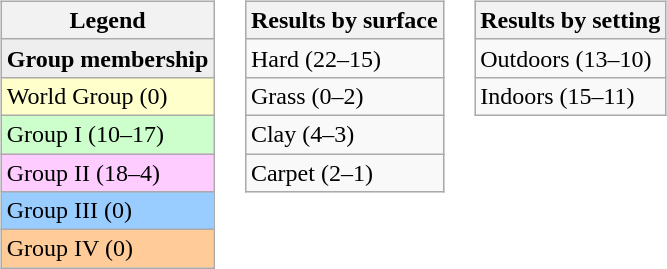<table>
<tr valign=top>
<td><br><table class=wikitable style>
<tr>
<th>Legend</th>
</tr>
<tr style="background:#eee;">
<td><strong>Group membership</strong></td>
</tr>
<tr style="background:#ffc;">
<td>World Group (0)</td>
</tr>
<tr style="background:#cfc;">
<td>Group I (10–17)</td>
</tr>
<tr style="background:#fcf;">
<td>Group II (18–4)</td>
</tr>
<tr style="background:#9cf;">
<td>Group III (0)</td>
</tr>
<tr style="background:#fc9;">
<td>Group IV (0)</td>
</tr>
</table>
</td>
<td><br><table class=wikitable style>
<tr>
<th>Results by surface</th>
</tr>
<tr>
<td>Hard (22–15)</td>
</tr>
<tr>
<td>Grass (0–2)</td>
</tr>
<tr>
<td>Clay (4–3)</td>
</tr>
<tr>
<td>Carpet (2–1)</td>
</tr>
</table>
</td>
<td><br><table class=wikitable style>
<tr>
<th>Results by setting</th>
</tr>
<tr>
<td>Outdoors (13–10)</td>
</tr>
<tr>
<td>Indoors (15–11)</td>
</tr>
</table>
</td>
</tr>
</table>
